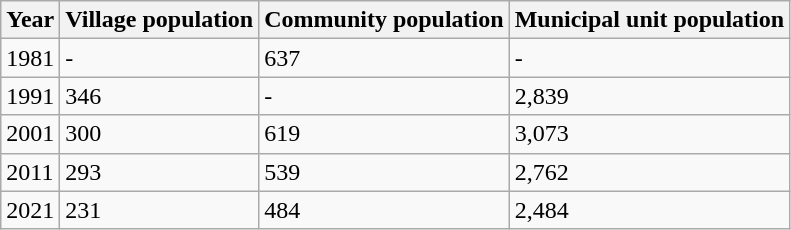<table class=wikitable>
<tr>
<th>Year</th>
<th>Village population</th>
<th>Community population</th>
<th>Municipal unit population</th>
</tr>
<tr>
<td>1981</td>
<td>-</td>
<td>637</td>
<td>-</td>
</tr>
<tr>
<td>1991</td>
<td>346</td>
<td>-</td>
<td>2,839</td>
</tr>
<tr>
<td>2001</td>
<td>300</td>
<td>619</td>
<td>3,073</td>
</tr>
<tr>
<td>2011</td>
<td>293</td>
<td>539</td>
<td>2,762</td>
</tr>
<tr>
<td>2021</td>
<td>231</td>
<td>484</td>
<td>2,484</td>
</tr>
</table>
